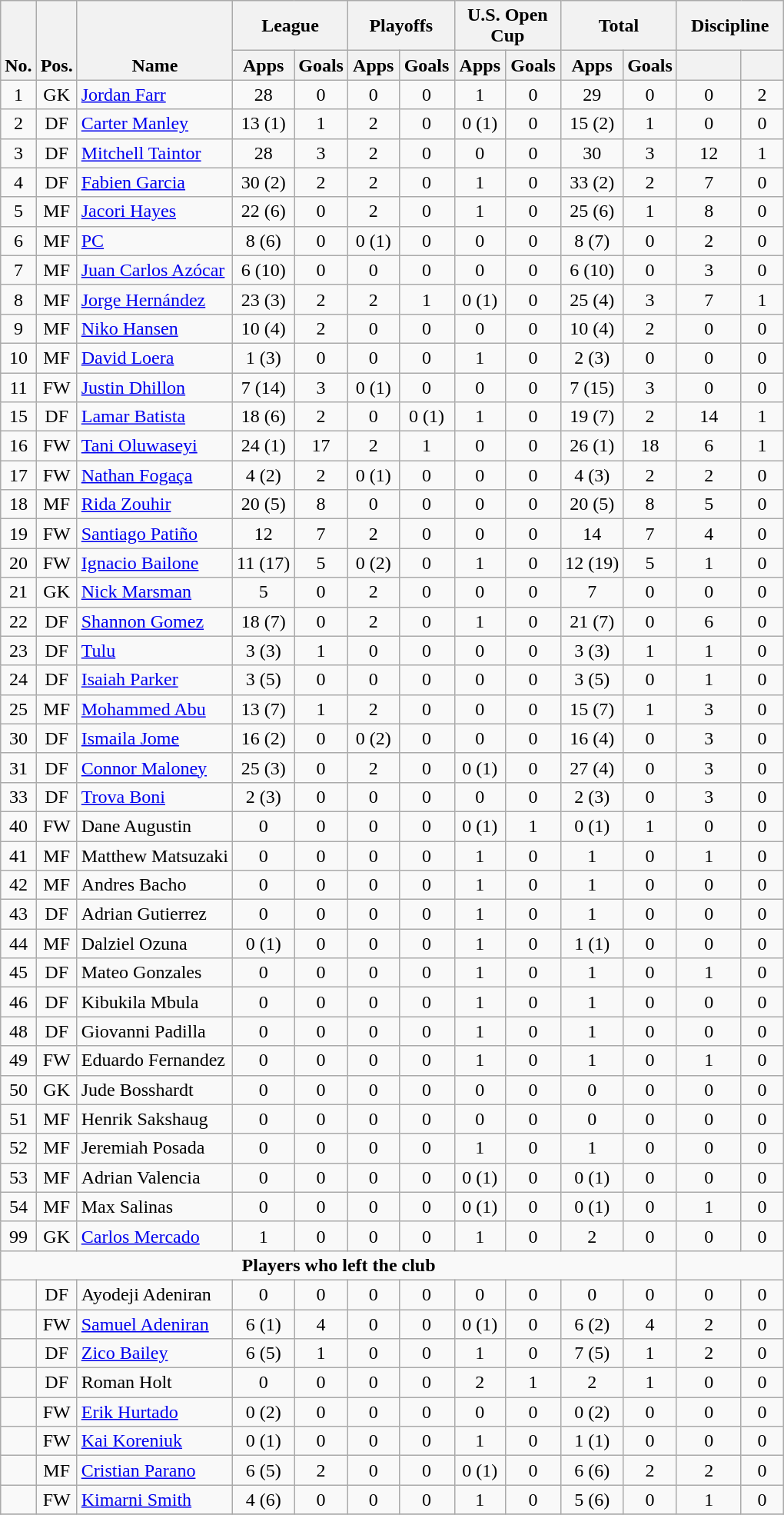<table class="wikitable" style="text-align:center">
<tr>
<th rowspan="2" style="vertical-align:bottom;">No.</th>
<th rowspan="2" style="vertical-align:bottom;">Pos.</th>
<th rowspan="2" style="vertical-align:bottom;">Name</th>
<th colspan="2" style="width:85px;">League</th>
<th colspan="2" style="width:85px;">Playoffs</th>
<th colspan="2" style="width:85px;">U.S. Open Cup</th>
<th colspan="2" style="width:85px;">Total</th>
<th colspan="2" style="width:85px;">Discipline</th>
</tr>
<tr>
<th>Apps</th>
<th>Goals</th>
<th>Apps</th>
<th>Goals</th>
<th>Apps</th>
<th>Goals</th>
<th>Apps</th>
<th>Goals</th>
<th></th>
<th></th>
</tr>
<tr>
<td>1</td>
<td>GK</td>
<td align="left"> <a href='#'>Jordan Farr</a></td>
<td>28</td>
<td>0</td>
<td>0</td>
<td>0</td>
<td>1</td>
<td>0</td>
<td>29</td>
<td>0</td>
<td>0</td>
<td>2</td>
</tr>
<tr>
<td>2</td>
<td>DF</td>
<td align="left"> <a href='#'>Carter Manley</a></td>
<td>13 (1)</td>
<td>1</td>
<td>2</td>
<td>0</td>
<td>0 (1)</td>
<td>0</td>
<td>15 (2)</td>
<td>1</td>
<td>0</td>
<td>0</td>
</tr>
<tr>
<td>3</td>
<td>DF</td>
<td align="left"> <a href='#'>Mitchell Taintor</a></td>
<td>28</td>
<td>3</td>
<td>2</td>
<td>0</td>
<td>0</td>
<td>0</td>
<td>30</td>
<td>3</td>
<td>12</td>
<td>1</td>
</tr>
<tr>
<td>4</td>
<td>DF</td>
<td align="left"> <a href='#'>Fabien Garcia</a></td>
<td>30 (2)</td>
<td>2</td>
<td>2</td>
<td>0</td>
<td>1</td>
<td>0</td>
<td>33 (2)</td>
<td>2</td>
<td>7</td>
<td>0</td>
</tr>
<tr>
<td>5</td>
<td>MF</td>
<td align="left"> <a href='#'>Jacori Hayes</a></td>
<td>22 (6)</td>
<td>0</td>
<td>2</td>
<td>0</td>
<td>1</td>
<td>0</td>
<td>25 (6)</td>
<td>1</td>
<td>8</td>
<td>0</td>
</tr>
<tr>
<td>6</td>
<td>MF</td>
<td align="left"> <a href='#'>PC</a></td>
<td>8 (6)</td>
<td>0</td>
<td>0 (1)</td>
<td>0</td>
<td>0</td>
<td>0</td>
<td>8 (7)</td>
<td>0</td>
<td>2</td>
<td>0</td>
</tr>
<tr>
<td>7</td>
<td>MF</td>
<td align="left"> <a href='#'>Juan Carlos Azócar</a></td>
<td>6 (10)</td>
<td>0</td>
<td>0</td>
<td>0</td>
<td>0</td>
<td>0</td>
<td>6 (10)</td>
<td>0</td>
<td>3</td>
<td 0>0</td>
</tr>
<tr>
<td>8</td>
<td>MF</td>
<td align="left"> <a href='#'>Jorge Hernández</a></td>
<td>23 (3)</td>
<td>2</td>
<td>2</td>
<td>1</td>
<td>0 (1)</td>
<td>0</td>
<td>25 (4)</td>
<td>3</td>
<td>7</td>
<td>1</td>
</tr>
<tr>
<td>9</td>
<td>MF</td>
<td align="left"> <a href='#'>Niko Hansen</a></td>
<td>10 (4)</td>
<td>2</td>
<td>0</td>
<td>0</td>
<td>0</td>
<td>0</td>
<td>10 (4)</td>
<td>2</td>
<td>0</td>
<td>0</td>
</tr>
<tr>
<td>10</td>
<td>MF</td>
<td align="left"> <a href='#'>David Loera</a></td>
<td>1 (3)</td>
<td>0</td>
<td>0</td>
<td>0</td>
<td>1</td>
<td>0</td>
<td>2 (3)</td>
<td>0</td>
<td>0</td>
<td>0</td>
</tr>
<tr>
<td>11</td>
<td>FW</td>
<td align="left"> <a href='#'>Justin Dhillon</a></td>
<td>7 (14)</td>
<td>3</td>
<td>0 (1)</td>
<td>0</td>
<td>0</td>
<td>0</td>
<td>7 (15)</td>
<td>3</td>
<td>0</td>
<td>0</td>
</tr>
<tr>
<td>15</td>
<td>DF</td>
<td align="left"> <a href='#'>Lamar Batista</a></td>
<td>18 (6)</td>
<td>2</td>
<td>0</td>
<td>0 (1)</td>
<td>1</td>
<td>0</td>
<td>19 (7)</td>
<td>2</td>
<td>14</td>
<td>1</td>
</tr>
<tr>
<td>16</td>
<td>FW</td>
<td align="left"> <a href='#'>Tani Oluwaseyi</a></td>
<td>24 (1)</td>
<td>17</td>
<td>2</td>
<td>1</td>
<td>0</td>
<td>0</td>
<td>26 (1)</td>
<td>18</td>
<td>6</td>
<td 0>1</td>
</tr>
<tr>
<td>17</td>
<td>FW</td>
<td align="left"> <a href='#'>Nathan Fogaça</a></td>
<td>4 (2)</td>
<td>2</td>
<td>0 (1)</td>
<td>0</td>
<td>0</td>
<td>0</td>
<td>4 (3)</td>
<td>2</td>
<td>2</td>
<td 0>0</td>
</tr>
<tr>
<td>18</td>
<td>MF</td>
<td align="left"> <a href='#'>Rida Zouhir</a></td>
<td>20 (5)</td>
<td>8</td>
<td>0</td>
<td>0</td>
<td>0</td>
<td>0</td>
<td>20 (5)</td>
<td>8</td>
<td>5</td>
<td 0>0</td>
</tr>
<tr>
<td>19</td>
<td>FW</td>
<td align="left"> <a href='#'>Santiago Patiño</a></td>
<td>12</td>
<td>7</td>
<td>2</td>
<td>0</td>
<td>0</td>
<td>0</td>
<td>14</td>
<td>7</td>
<td>4</td>
<td>0</td>
</tr>
<tr>
<td>20</td>
<td>FW</td>
<td align="left"> <a href='#'>Ignacio Bailone</a></td>
<td>11 (17)</td>
<td>5</td>
<td>0 (2)</td>
<td>0</td>
<td>1</td>
<td>0</td>
<td>12 (19)</td>
<td>5</td>
<td>1</td>
<td>0</td>
</tr>
<tr>
<td>21</td>
<td>GK</td>
<td align="left"> <a href='#'>Nick Marsman</a></td>
<td>5</td>
<td>0</td>
<td>2</td>
<td>0</td>
<td>0</td>
<td>0</td>
<td>7</td>
<td>0</td>
<td>0</td>
<td 0>0</td>
</tr>
<tr>
<td>22</td>
<td>DF</td>
<td align="left"> <a href='#'>Shannon Gomez</a></td>
<td>18 (7)</td>
<td>0</td>
<td>2</td>
<td>0</td>
<td>1</td>
<td>0</td>
<td>21 (7)</td>
<td>0</td>
<td>6</td>
<td>0</td>
</tr>
<tr>
<td>23</td>
<td>DF</td>
<td align="left"> <a href='#'>Tulu</a></td>
<td>3 (3)</td>
<td>1</td>
<td>0</td>
<td>0</td>
<td>0</td>
<td>0</td>
<td>3 (3)</td>
<td>1</td>
<td>1</td>
<td 0>0</td>
</tr>
<tr>
<td>24</td>
<td>DF</td>
<td align="left"> <a href='#'>Isaiah Parker</a></td>
<td>3 (5)</td>
<td>0</td>
<td>0</td>
<td>0</td>
<td>0</td>
<td>0</td>
<td>3 (5)</td>
<td>0</td>
<td>1</td>
<td 0>0</td>
</tr>
<tr>
<td>25</td>
<td>MF</td>
<td align="left"> <a href='#'>Mohammed Abu</a></td>
<td>13 (7)</td>
<td>1</td>
<td>2</td>
<td>0</td>
<td>0</td>
<td>0</td>
<td>15 (7)</td>
<td>1</td>
<td>3</td>
<td>0</td>
</tr>
<tr>
<td>30</td>
<td>DF</td>
<td align="left"> <a href='#'>Ismaila Jome</a></td>
<td>16 (2)</td>
<td>0</td>
<td>0 (2)</td>
<td>0</td>
<td>0</td>
<td>0</td>
<td>16 (4)</td>
<td>0</td>
<td>3</td>
<td 0>0</td>
</tr>
<tr>
<td>31</td>
<td>DF</td>
<td align="left"> <a href='#'>Connor Maloney</a></td>
<td>25 (3)</td>
<td>0</td>
<td>2</td>
<td>0</td>
<td>0 (1)</td>
<td>0</td>
<td>27 (4)</td>
<td>0</td>
<td>3</td>
<td>0</td>
</tr>
<tr>
<td>33</td>
<td>DF</td>
<td align="left"> <a href='#'>Trova Boni</a></td>
<td>2 (3)</td>
<td>0</td>
<td>0</td>
<td>0</td>
<td>0</td>
<td>0</td>
<td>2 (3)</td>
<td>0</td>
<td>3</td>
<td 0>0</td>
</tr>
<tr>
<td>40</td>
<td>FW</td>
<td align="left"> Dane Augustin</td>
<td>0</td>
<td>0</td>
<td>0</td>
<td>0</td>
<td>0 (1)</td>
<td>1</td>
<td>0 (1)</td>
<td>1</td>
<td>0</td>
<td 0>0</td>
</tr>
<tr>
<td>41</td>
<td>MF</td>
<td align="left"> Matthew Matsuzaki</td>
<td>0</td>
<td>0</td>
<td>0</td>
<td>0</td>
<td>1</td>
<td>0</td>
<td>1</td>
<td>0</td>
<td>1</td>
<td 0>0</td>
</tr>
<tr>
<td>42</td>
<td>MF</td>
<td align="left"> Andres Bacho</td>
<td>0</td>
<td>0</td>
<td>0</td>
<td>0</td>
<td>1</td>
<td>0</td>
<td>1</td>
<td>0</td>
<td>0</td>
<td 0>0</td>
</tr>
<tr>
<td>43</td>
<td>DF</td>
<td align="left"> Adrian Gutierrez</td>
<td>0</td>
<td>0</td>
<td>0</td>
<td>0</td>
<td>1</td>
<td>0</td>
<td>1</td>
<td>0</td>
<td>0</td>
<td 0>0</td>
</tr>
<tr>
<td>44</td>
<td>MF</td>
<td align="left"> Dalziel Ozuna</td>
<td>0 (1)</td>
<td>0</td>
<td>0</td>
<td>0</td>
<td>1</td>
<td>0</td>
<td>1 (1)</td>
<td>0</td>
<td>0</td>
<td 0>0</td>
</tr>
<tr>
<td>45</td>
<td>DF</td>
<td align="left"> Mateo Gonzales</td>
<td>0</td>
<td>0</td>
<td>0</td>
<td>0</td>
<td>1</td>
<td>0</td>
<td>1</td>
<td>0</td>
<td>1</td>
<td 0>0</td>
</tr>
<tr>
<td>46</td>
<td>DF</td>
<td align="left"> Kibukila Mbula</td>
<td>0</td>
<td>0</td>
<td>0</td>
<td>0</td>
<td>1</td>
<td>0</td>
<td>1</td>
<td>0</td>
<td>0</td>
<td 0>0</td>
</tr>
<tr>
<td>48</td>
<td>DF</td>
<td align="left"> Giovanni Padilla</td>
<td>0</td>
<td>0</td>
<td>0</td>
<td>0</td>
<td>1</td>
<td>0</td>
<td>1</td>
<td>0</td>
<td>0</td>
<td 0>0</td>
</tr>
<tr>
<td>49</td>
<td>FW</td>
<td align="left"> Eduardo Fernandez</td>
<td>0</td>
<td>0</td>
<td>0</td>
<td>0</td>
<td>1</td>
<td>0</td>
<td>1</td>
<td>0</td>
<td>1</td>
<td 0>0</td>
</tr>
<tr>
<td>50</td>
<td>GK</td>
<td align="left"> Jude Bosshardt</td>
<td>0</td>
<td>0</td>
<td>0</td>
<td>0</td>
<td>0</td>
<td>0</td>
<td>0</td>
<td>0</td>
<td>0</td>
<td 0>0</td>
</tr>
<tr>
<td>51</td>
<td>MF</td>
<td align="left"> Henrik Sakshaug</td>
<td>0</td>
<td>0</td>
<td>0</td>
<td>0</td>
<td>0</td>
<td>0</td>
<td>0</td>
<td>0</td>
<td>0</td>
<td 0>0</td>
</tr>
<tr>
<td>52</td>
<td>MF</td>
<td align="left"> Jeremiah Posada</td>
<td>0</td>
<td>0</td>
<td>0</td>
<td>0</td>
<td>1</td>
<td>0</td>
<td>1</td>
<td>0</td>
<td>0</td>
<td 0>0</td>
</tr>
<tr>
<td>53</td>
<td>MF</td>
<td align="left"> Adrian Valencia</td>
<td>0</td>
<td>0</td>
<td>0</td>
<td>0</td>
<td>0 (1)</td>
<td>0</td>
<td>0 (1)</td>
<td>0</td>
<td>0</td>
<td 0>0</td>
</tr>
<tr>
<td>54</td>
<td>MF</td>
<td align="left"> Max Salinas</td>
<td>0</td>
<td>0</td>
<td>0</td>
<td>0</td>
<td>0 (1)</td>
<td>0</td>
<td>0 (1)</td>
<td>0</td>
<td>1</td>
<td 0>0</td>
</tr>
<tr>
<td>99</td>
<td>GK</td>
<td align="left"> <a href='#'>Carlos Mercado</a></td>
<td>1</td>
<td>0</td>
<td>0</td>
<td>0</td>
<td>1</td>
<td>0</td>
<td>2</td>
<td>0</td>
<td>0</td>
<td 0>0</td>
</tr>
<tr>
<td colspan="11"><strong>Players who left the club</strong></td>
</tr>
<tr>
<td></td>
<td>DF</td>
<td align="left"> Ayodeji Adeniran</td>
<td>0</td>
<td>0</td>
<td>0</td>
<td>0</td>
<td>0</td>
<td>0</td>
<td>0</td>
<td>0</td>
<td>0</td>
<td 0>0</td>
</tr>
<tr>
<td></td>
<td>FW</td>
<td align="left"> <a href='#'>Samuel Adeniran</a></td>
<td>6 (1)</td>
<td>4</td>
<td>0</td>
<td>0</td>
<td>0 (1)</td>
<td>0</td>
<td>6 (2)</td>
<td>4</td>
<td>2</td>
<td 0>0</td>
</tr>
<tr>
<td></td>
<td>DF</td>
<td align="left"> <a href='#'>Zico Bailey</a></td>
<td>6 (5)</td>
<td>1</td>
<td>0</td>
<td>0</td>
<td>1</td>
<td>0</td>
<td>7 (5)</td>
<td>1</td>
<td>2</td>
<td 0>0</td>
</tr>
<tr>
<td></td>
<td>DF</td>
<td align="left"> Roman Holt</td>
<td>0</td>
<td>0</td>
<td>0</td>
<td>0</td>
<td>2</td>
<td>1</td>
<td>2</td>
<td>1</td>
<td>0</td>
<td 0>0</td>
</tr>
<tr>
<td></td>
<td>FW</td>
<td align="left"> <a href='#'>Erik Hurtado</a></td>
<td>0 (2)</td>
<td>0</td>
<td>0</td>
<td>0</td>
<td>0</td>
<td>0</td>
<td>0 (2)</td>
<td>0</td>
<td>0</td>
<td 0>0</td>
</tr>
<tr>
<td></td>
<td>FW</td>
<td align="left"> <a href='#'>Kai Koreniuk</a></td>
<td>0 (1)</td>
<td>0</td>
<td>0</td>
<td>0</td>
<td>1</td>
<td>0</td>
<td>1 (1)</td>
<td>0</td>
<td>0</td>
<td 0>0</td>
</tr>
<tr>
<td></td>
<td>MF</td>
<td align="left"> <a href='#'>Cristian Parano</a></td>
<td>6 (5)</td>
<td>2</td>
<td>0</td>
<td>0</td>
<td>0 (1)</td>
<td>0</td>
<td>6 (6)</td>
<td>2</td>
<td>2</td>
<td 0>0</td>
</tr>
<tr>
<td></td>
<td>FW</td>
<td align="left"> <a href='#'>Kimarni Smith</a></td>
<td>4 (6)</td>
<td>0</td>
<td>0</td>
<td>0</td>
<td>1</td>
<td>0</td>
<td>5 (6)</td>
<td>0</td>
<td>1</td>
<td>0</td>
</tr>
<tr>
</tr>
</table>
